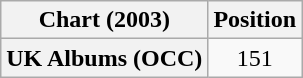<table class="wikitable plainrowheaders" style="text-align:center">
<tr>
<th>Chart (2003)</th>
<th>Position</th>
</tr>
<tr>
<th scope="row">UK Albums (OCC)</th>
<td>151</td>
</tr>
</table>
